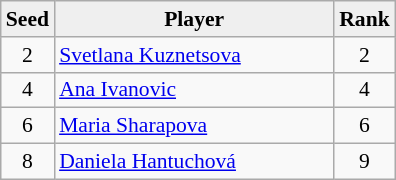<table class="wikitable" style="text-align: center; font-size:90%">
<tr>
<th width=20 style="background:#EFEFEF">Seed</th>
<th width=180 style="background:#EFEFEF">Player</th>
<th width=20 style="background:#EFEFEF">Rank</th>
</tr>
<tr>
<td>2</td>
<td style="text-align:left;"> <a href='#'>Svetlana Kuznetsova</a></td>
<td>2</td>
</tr>
<tr>
<td>4</td>
<td style="text-align:left;"> <a href='#'>Ana Ivanovic</a></td>
<td>4</td>
</tr>
<tr>
<td>6</td>
<td style="text-align:left;"> <a href='#'>Maria Sharapova</a></td>
<td>6</td>
</tr>
<tr>
<td>8</td>
<td style="text-align:left;"> <a href='#'>Daniela Hantuchová</a></td>
<td>9</td>
</tr>
</table>
